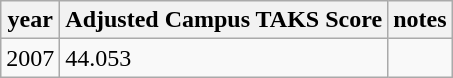<table class="wikitable">
<tr>
<th>year</th>
<th>Adjusted Campus TAKS Score</th>
<th>notes</th>
</tr>
<tr>
<td>2007</td>
<td>44.053</td>
<td></td>
</tr>
</table>
